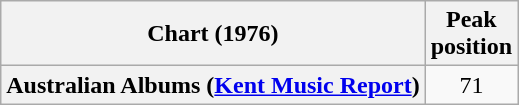<table class="wikitable plainrowheaders">
<tr>
<th scope="col">Chart (1976)</th>
<th scope="col">Peak<br>position</th>
</tr>
<tr>
<th scope="row">Australian Albums (<a href='#'>Kent Music Report</a>)</th>
<td align="center">71</td>
</tr>
</table>
